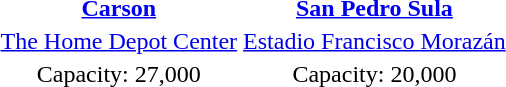<table border="0">
<tr>
<th><a href='#'>Carson</a></th>
<th><a href='#'>San Pedro Sula</a></th>
</tr>
<tr>
<td align="center"><a href='#'>The Home Depot Center</a></td>
<td align="center"><a href='#'>Estadio Francisco Morazán</a></td>
</tr>
<tr>
<td align="center">Capacity: 27,000</td>
<td align="center">Capacity: 20,000</td>
</tr>
<tr>
<td align="center"></td>
<td align="center"></td>
</tr>
</table>
